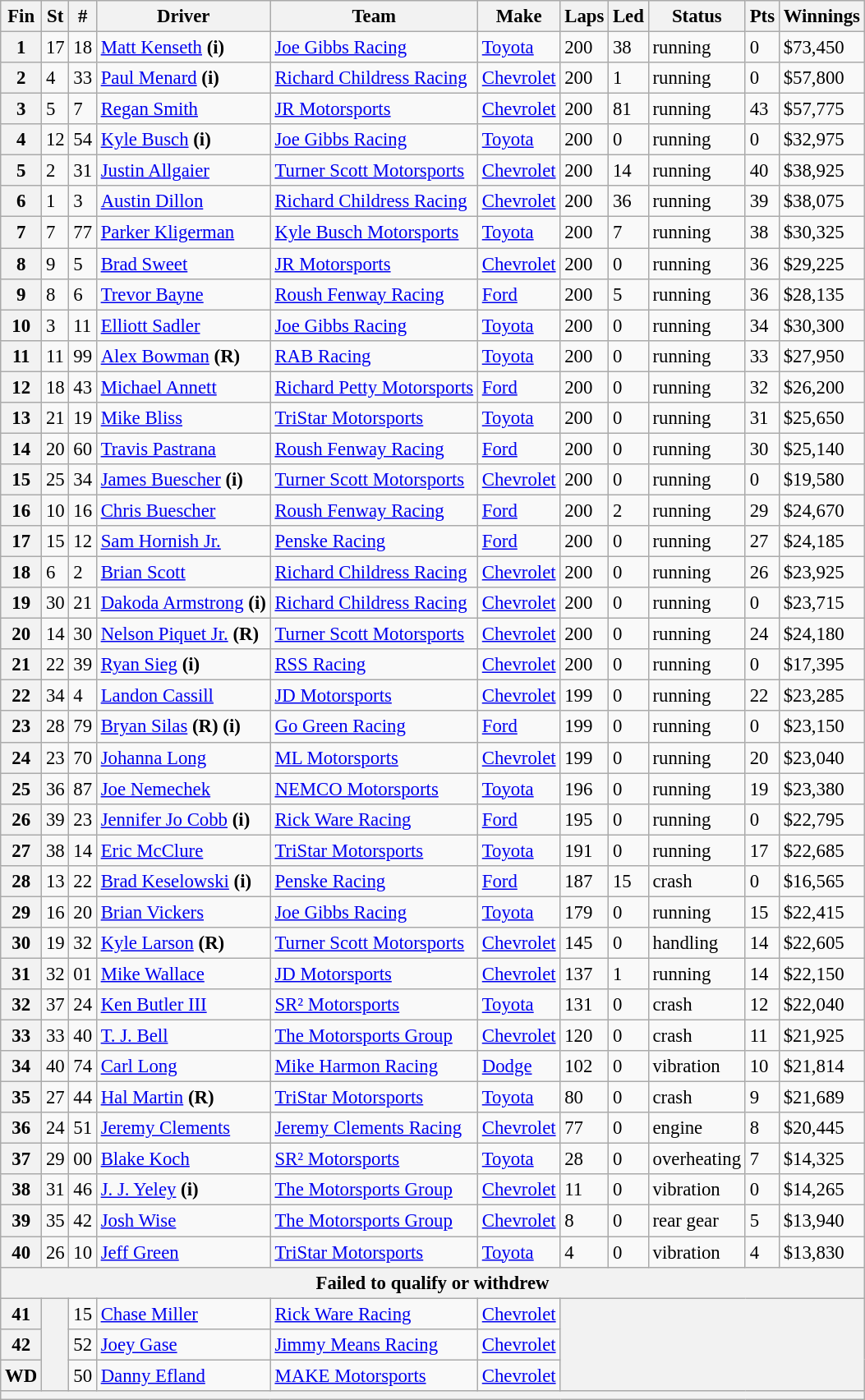<table class="wikitable" style="font-size:95%">
<tr>
<th>Fin</th>
<th>St</th>
<th>#</th>
<th>Driver</th>
<th>Team</th>
<th>Make</th>
<th>Laps</th>
<th>Led</th>
<th>Status</th>
<th>Pts</th>
<th>Winnings</th>
</tr>
<tr>
<th>1</th>
<td>17</td>
<td>18</td>
<td><a href='#'>Matt Kenseth</a> <strong>(i)</strong></td>
<td><a href='#'>Joe Gibbs Racing</a></td>
<td><a href='#'>Toyota</a></td>
<td>200</td>
<td>38</td>
<td>running</td>
<td>0</td>
<td>$73,450</td>
</tr>
<tr>
<th>2</th>
<td>4</td>
<td>33</td>
<td><a href='#'>Paul Menard</a> <strong>(i)</strong></td>
<td><a href='#'>Richard Childress Racing</a></td>
<td><a href='#'>Chevrolet</a></td>
<td>200</td>
<td>1</td>
<td>running</td>
<td>0</td>
<td>$57,800</td>
</tr>
<tr>
<th>3</th>
<td>5</td>
<td>7</td>
<td><a href='#'>Regan Smith</a></td>
<td><a href='#'>JR Motorsports</a></td>
<td><a href='#'>Chevrolet</a></td>
<td>200</td>
<td>81</td>
<td>running</td>
<td>43</td>
<td>$57,775</td>
</tr>
<tr>
<th>4</th>
<td>12</td>
<td>54</td>
<td><a href='#'>Kyle Busch</a> <strong>(i)</strong></td>
<td><a href='#'>Joe Gibbs Racing</a></td>
<td><a href='#'>Toyota</a></td>
<td>200</td>
<td>0</td>
<td>running</td>
<td>0</td>
<td>$32,975</td>
</tr>
<tr>
<th>5</th>
<td>2</td>
<td>31</td>
<td><a href='#'>Justin Allgaier</a></td>
<td><a href='#'>Turner Scott Motorsports</a></td>
<td><a href='#'>Chevrolet</a></td>
<td>200</td>
<td>14</td>
<td>running</td>
<td>40</td>
<td>$38,925</td>
</tr>
<tr>
<th>6</th>
<td>1</td>
<td>3</td>
<td><a href='#'>Austin Dillon</a></td>
<td><a href='#'>Richard Childress Racing</a></td>
<td><a href='#'>Chevrolet</a></td>
<td>200</td>
<td>36</td>
<td>running</td>
<td>39</td>
<td>$38,075</td>
</tr>
<tr>
<th>7</th>
<td>7</td>
<td>77</td>
<td><a href='#'>Parker Kligerman</a></td>
<td><a href='#'>Kyle Busch Motorsports</a></td>
<td><a href='#'>Toyota</a></td>
<td>200</td>
<td>7</td>
<td>running</td>
<td>38</td>
<td>$30,325</td>
</tr>
<tr>
<th>8</th>
<td>9</td>
<td>5</td>
<td><a href='#'>Brad Sweet</a></td>
<td><a href='#'>JR Motorsports</a></td>
<td><a href='#'>Chevrolet</a></td>
<td>200</td>
<td>0</td>
<td>running</td>
<td>36</td>
<td>$29,225</td>
</tr>
<tr>
<th>9</th>
<td>8</td>
<td>6</td>
<td><a href='#'>Trevor Bayne</a></td>
<td><a href='#'>Roush Fenway Racing</a></td>
<td><a href='#'>Ford</a></td>
<td>200</td>
<td>5</td>
<td>running</td>
<td>36</td>
<td>$28,135</td>
</tr>
<tr>
<th>10</th>
<td>3</td>
<td>11</td>
<td><a href='#'>Elliott Sadler</a></td>
<td><a href='#'>Joe Gibbs Racing</a></td>
<td><a href='#'>Toyota</a></td>
<td>200</td>
<td>0</td>
<td>running</td>
<td>34</td>
<td>$30,300</td>
</tr>
<tr>
<th>11</th>
<td>11</td>
<td>99</td>
<td><a href='#'>Alex Bowman</a> <strong>(R)</strong></td>
<td><a href='#'>RAB Racing</a></td>
<td><a href='#'>Toyota</a></td>
<td>200</td>
<td>0</td>
<td>running</td>
<td>33</td>
<td>$27,950</td>
</tr>
<tr>
<th>12</th>
<td>18</td>
<td>43</td>
<td><a href='#'>Michael Annett</a></td>
<td><a href='#'>Richard Petty Motorsports</a></td>
<td><a href='#'>Ford</a></td>
<td>200</td>
<td>0</td>
<td>running</td>
<td>32</td>
<td>$26,200</td>
</tr>
<tr>
<th>13</th>
<td>21</td>
<td>19</td>
<td><a href='#'>Mike Bliss</a></td>
<td><a href='#'>TriStar Motorsports</a></td>
<td><a href='#'>Toyota</a></td>
<td>200</td>
<td>0</td>
<td>running</td>
<td>31</td>
<td>$25,650</td>
</tr>
<tr>
<th>14</th>
<td>20</td>
<td>60</td>
<td><a href='#'>Travis Pastrana</a></td>
<td><a href='#'>Roush Fenway Racing</a></td>
<td><a href='#'>Ford</a></td>
<td>200</td>
<td>0</td>
<td>running</td>
<td>30</td>
<td>$25,140</td>
</tr>
<tr>
<th>15</th>
<td>25</td>
<td>34</td>
<td><a href='#'>James Buescher</a> <strong>(i)</strong></td>
<td><a href='#'>Turner Scott Motorsports</a></td>
<td><a href='#'>Chevrolet</a></td>
<td>200</td>
<td>0</td>
<td>running</td>
<td>0</td>
<td>$19,580</td>
</tr>
<tr>
<th>16</th>
<td>10</td>
<td>16</td>
<td><a href='#'>Chris Buescher</a></td>
<td><a href='#'>Roush Fenway Racing</a></td>
<td><a href='#'>Ford</a></td>
<td>200</td>
<td>2</td>
<td>running</td>
<td>29</td>
<td>$24,670</td>
</tr>
<tr>
<th>17</th>
<td>15</td>
<td>12</td>
<td><a href='#'>Sam Hornish Jr.</a></td>
<td><a href='#'>Penske Racing</a></td>
<td><a href='#'>Ford</a></td>
<td>200</td>
<td>0</td>
<td>running</td>
<td>27</td>
<td>$24,185</td>
</tr>
<tr>
<th>18</th>
<td>6</td>
<td>2</td>
<td><a href='#'>Brian Scott</a></td>
<td><a href='#'>Richard Childress Racing</a></td>
<td><a href='#'>Chevrolet</a></td>
<td>200</td>
<td>0</td>
<td>running</td>
<td>26</td>
<td>$23,925</td>
</tr>
<tr>
<th>19</th>
<td>30</td>
<td>21</td>
<td><a href='#'>Dakoda Armstrong</a> <strong>(i)</strong></td>
<td><a href='#'>Richard Childress Racing</a></td>
<td><a href='#'>Chevrolet</a></td>
<td>200</td>
<td>0</td>
<td>running</td>
<td>0</td>
<td>$23,715</td>
</tr>
<tr>
<th>20</th>
<td>14</td>
<td>30</td>
<td><a href='#'>Nelson Piquet Jr.</a> <strong>(R)</strong></td>
<td><a href='#'>Turner Scott Motorsports</a></td>
<td><a href='#'>Chevrolet</a></td>
<td>200</td>
<td>0</td>
<td>running</td>
<td>24</td>
<td>$24,180</td>
</tr>
<tr>
<th>21</th>
<td>22</td>
<td>39</td>
<td><a href='#'>Ryan Sieg</a> <strong>(i)</strong></td>
<td><a href='#'>RSS Racing</a></td>
<td><a href='#'>Chevrolet</a></td>
<td>200</td>
<td>0</td>
<td>running</td>
<td>0</td>
<td>$17,395</td>
</tr>
<tr>
<th>22</th>
<td>34</td>
<td>4</td>
<td><a href='#'>Landon Cassill</a></td>
<td><a href='#'>JD Motorsports</a></td>
<td><a href='#'>Chevrolet</a></td>
<td>199</td>
<td>0</td>
<td>running</td>
<td>22</td>
<td>$23,285</td>
</tr>
<tr>
<th>23</th>
<td>28</td>
<td>79</td>
<td><a href='#'>Bryan Silas</a> <strong>(R) (i)</strong></td>
<td><a href='#'>Go Green Racing</a></td>
<td><a href='#'>Ford</a></td>
<td>199</td>
<td>0</td>
<td>running</td>
<td>0</td>
<td>$23,150</td>
</tr>
<tr>
<th>24</th>
<td>23</td>
<td>70</td>
<td><a href='#'>Johanna Long</a></td>
<td><a href='#'>ML Motorsports</a></td>
<td><a href='#'>Chevrolet</a></td>
<td>199</td>
<td>0</td>
<td>running</td>
<td>20</td>
<td>$23,040</td>
</tr>
<tr>
<th>25</th>
<td>36</td>
<td>87</td>
<td><a href='#'>Joe Nemechek</a></td>
<td><a href='#'>NEMCO Motorsports</a></td>
<td><a href='#'>Toyota</a></td>
<td>196</td>
<td>0</td>
<td>running</td>
<td>19</td>
<td>$23,380</td>
</tr>
<tr>
<th>26</th>
<td>39</td>
<td>23</td>
<td><a href='#'>Jennifer Jo Cobb</a> <strong>(i)</strong></td>
<td><a href='#'>Rick Ware Racing</a></td>
<td><a href='#'>Ford</a></td>
<td>195</td>
<td>0</td>
<td>running</td>
<td>0</td>
<td>$22,795</td>
</tr>
<tr>
<th>27</th>
<td>38</td>
<td>14</td>
<td><a href='#'>Eric McClure</a></td>
<td><a href='#'>TriStar Motorsports</a></td>
<td><a href='#'>Toyota</a></td>
<td>191</td>
<td>0</td>
<td>running</td>
<td>17</td>
<td>$22,685</td>
</tr>
<tr>
<th>28</th>
<td>13</td>
<td>22</td>
<td><a href='#'>Brad Keselowski</a> <strong>(i)</strong></td>
<td><a href='#'>Penske Racing</a></td>
<td><a href='#'>Ford</a></td>
<td>187</td>
<td>15</td>
<td>crash</td>
<td>0</td>
<td>$16,565</td>
</tr>
<tr>
<th>29</th>
<td>16</td>
<td>20</td>
<td><a href='#'>Brian Vickers</a></td>
<td><a href='#'>Joe Gibbs Racing</a></td>
<td><a href='#'>Toyota</a></td>
<td>179</td>
<td>0</td>
<td>running</td>
<td>15</td>
<td>$22,415</td>
</tr>
<tr>
<th>30</th>
<td>19</td>
<td>32</td>
<td><a href='#'>Kyle Larson</a> <strong>(R)</strong></td>
<td><a href='#'>Turner Scott Motorsports</a></td>
<td><a href='#'>Chevrolet</a></td>
<td>145</td>
<td>0</td>
<td>handling</td>
<td>14</td>
<td>$22,605</td>
</tr>
<tr>
<th>31</th>
<td>32</td>
<td>01</td>
<td><a href='#'>Mike Wallace</a></td>
<td><a href='#'>JD Motorsports</a></td>
<td><a href='#'>Chevrolet</a></td>
<td>137</td>
<td>1</td>
<td>running</td>
<td>14</td>
<td>$22,150</td>
</tr>
<tr>
<th>32</th>
<td>37</td>
<td>24</td>
<td><a href='#'>Ken Butler III</a></td>
<td><a href='#'>SR² Motorsports</a></td>
<td><a href='#'>Toyota</a></td>
<td>131</td>
<td>0</td>
<td>crash</td>
<td>12</td>
<td>$22,040</td>
</tr>
<tr>
<th>33</th>
<td>33</td>
<td>40</td>
<td><a href='#'>T. J. Bell</a></td>
<td><a href='#'>The Motorsports Group</a></td>
<td><a href='#'>Chevrolet</a></td>
<td>120</td>
<td>0</td>
<td>crash</td>
<td>11</td>
<td>$21,925</td>
</tr>
<tr>
<th>34</th>
<td>40</td>
<td>74</td>
<td><a href='#'>Carl Long</a></td>
<td><a href='#'>Mike Harmon Racing</a></td>
<td><a href='#'>Dodge</a></td>
<td>102</td>
<td>0</td>
<td>vibration</td>
<td>10</td>
<td>$21,814</td>
</tr>
<tr>
<th>35</th>
<td>27</td>
<td>44</td>
<td><a href='#'>Hal Martin</a> <strong>(R)</strong></td>
<td><a href='#'>TriStar Motorsports</a></td>
<td><a href='#'>Toyota</a></td>
<td>80</td>
<td>0</td>
<td>crash</td>
<td>9</td>
<td>$21,689</td>
</tr>
<tr>
<th>36</th>
<td>24</td>
<td>51</td>
<td><a href='#'>Jeremy Clements</a></td>
<td><a href='#'>Jeremy Clements Racing</a></td>
<td><a href='#'>Chevrolet</a></td>
<td>77</td>
<td>0</td>
<td>engine</td>
<td>8</td>
<td>$20,445</td>
</tr>
<tr>
<th>37</th>
<td>29</td>
<td>00</td>
<td><a href='#'>Blake Koch</a></td>
<td><a href='#'>SR² Motorsports</a></td>
<td><a href='#'>Toyota</a></td>
<td>28</td>
<td>0</td>
<td>overheating</td>
<td>7</td>
<td>$14,325</td>
</tr>
<tr>
<th>38</th>
<td>31</td>
<td>46</td>
<td><a href='#'>J. J. Yeley</a> <strong>(i)</strong></td>
<td><a href='#'>The Motorsports Group</a></td>
<td><a href='#'>Chevrolet</a></td>
<td>11</td>
<td>0</td>
<td>vibration</td>
<td>0</td>
<td>$14,265</td>
</tr>
<tr>
<th>39</th>
<td>35</td>
<td>42</td>
<td><a href='#'>Josh Wise</a></td>
<td><a href='#'>The Motorsports Group</a></td>
<td><a href='#'>Chevrolet</a></td>
<td>8</td>
<td>0</td>
<td>rear gear</td>
<td>5</td>
<td>$13,940</td>
</tr>
<tr>
<th>40</th>
<td>26</td>
<td>10</td>
<td><a href='#'>Jeff Green</a></td>
<td><a href='#'>TriStar Motorsports</a></td>
<td><a href='#'>Toyota</a></td>
<td>4</td>
<td>0</td>
<td>vibration</td>
<td>4</td>
<td>$13,830</td>
</tr>
<tr>
<th colspan="11">Failed to qualify or withdrew</th>
</tr>
<tr>
<th>41</th>
<th rowspan="3"></th>
<td>15</td>
<td><a href='#'>Chase Miller</a></td>
<td><a href='#'>Rick Ware Racing</a></td>
<td><a href='#'>Chevrolet</a></td>
<th colspan="5" rowspan="3"></th>
</tr>
<tr>
<th>42</th>
<td>52</td>
<td><a href='#'>Joey Gase</a></td>
<td><a href='#'>Jimmy Means Racing</a></td>
<td><a href='#'>Chevrolet</a></td>
</tr>
<tr>
<th>WD</th>
<td>50</td>
<td><a href='#'>Danny Efland</a></td>
<td><a href='#'>MAKE Motorsports</a></td>
<td><a href='#'>Chevrolet</a></td>
</tr>
<tr>
<th colspan="11"></th>
</tr>
</table>
